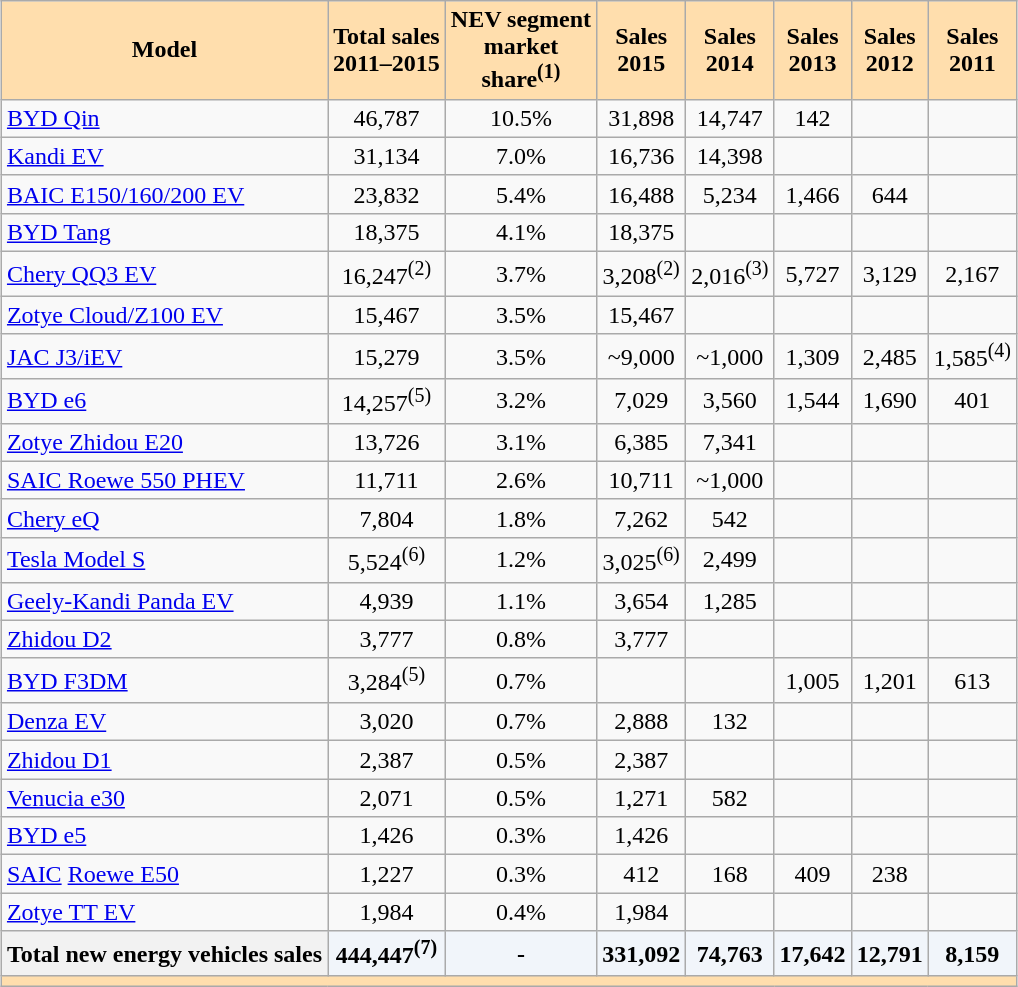<table class="wikitable"  style="margin: 1em auto 1em auto">
<tr>
<th style="background:#ffdead">Model</th>
<th style="background:#ffdead">Total sales<br> 2011–2015</th>
<th style="background:#ffdead">NEV segment<br>market<br>share<sup>(1)</sup></th>
<th style="background:#ffdead">Sales<br>2015</th>
<th style="background:#ffdead">Sales<br>2014</th>
<th style="background:#ffdead">Sales<br>2013</th>
<th style="background:#ffdead">Sales<br>2012</th>
<th style="background:#ffdead">Sales<br>2011</th>
</tr>
<tr style="text-align:center;">
<td align=left><a href='#'>BYD Qin</a></td>
<td>46,787</td>
<td>10.5%</td>
<td>31,898</td>
<td>14,747</td>
<td>142</td>
<td></td>
<td></td>
</tr>
<tr style="text-align:center;">
<td align=left><a href='#'>Kandi EV</a></td>
<td>31,134</td>
<td>7.0%</td>
<td>16,736</td>
<td>14,398</td>
<td></td>
<td></td>
<td></td>
</tr>
<tr style="text-align:center;">
<td align=left><a href='#'>BAIC E150/160/200 EV</a></td>
<td>23,832</td>
<td>5.4%</td>
<td>16,488</td>
<td>5,234</td>
<td>1,466</td>
<td>644</td>
<td></td>
</tr>
<tr style="text-align:center;">
<td align=left><a href='#'>BYD Tang</a></td>
<td>18,375</td>
<td>4.1%</td>
<td>18,375</td>
<td></td>
<td></td>
<td></td>
<td></td>
</tr>
<tr style="text-align:center;">
<td align=left><a href='#'>Chery QQ3 EV</a></td>
<td>16,247<sup>(2)</sup></td>
<td>3.7%</td>
<td>3,208<sup>(2)</sup></td>
<td>2,016<sup>(3)</sup></td>
<td>5,727</td>
<td>3,129</td>
<td>2,167</td>
</tr>
<tr style="text-align:center;">
<td align=left><a href='#'>Zotye Cloud/Z100 EV</a></td>
<td>15,467</td>
<td>3.5%</td>
<td>15,467</td>
<td></td>
<td></td>
<td></td>
<td></td>
</tr>
<tr style="text-align:center;">
<td align=left><a href='#'>JAC J3/iEV</a></td>
<td>15,279</td>
<td>3.5%</td>
<td>~9,000</td>
<td>~1,000</td>
<td>1,309</td>
<td>2,485</td>
<td>1,585<sup>(4)</sup></td>
</tr>
<tr style="text-align:center;">
<td align=left><a href='#'>BYD e6</a></td>
<td>14,257<sup>(5)</sup></td>
<td>3.2%</td>
<td>7,029</td>
<td>3,560</td>
<td>1,544</td>
<td>1,690</td>
<td>401</td>
</tr>
<tr style="text-align:center;">
<td align=left><a href='#'>Zotye Zhidou E20</a></td>
<td>13,726</td>
<td>3.1%</td>
<td>6,385</td>
<td>7,341</td>
<td></td>
<td></td>
<td></td>
</tr>
<tr style="text-align:center;">
<td align=left><a href='#'>SAIC Roewe 550 PHEV</a></td>
<td>11,711</td>
<td>2.6%</td>
<td>10,711</td>
<td>~1,000</td>
<td></td>
<td></td>
<td></td>
</tr>
<tr style="text-align:center;">
<td align=left><a href='#'>Chery eQ</a></td>
<td>7,804</td>
<td>1.8%</td>
<td>7,262</td>
<td>542</td>
<td></td>
<td></td>
<td></td>
</tr>
<tr style="text-align:center;">
<td align=left><a href='#'>Tesla Model S</a></td>
<td>5,524<sup>(6)</sup></td>
<td>1.2%</td>
<td>3,025<sup>(6)</sup></td>
<td>2,499</td>
<td></td>
<td></td>
<td></td>
</tr>
<tr style="text-align:center;">
<td align=left><a href='#'>Geely-Kandi Panda EV</a></td>
<td>4,939</td>
<td>1.1%</td>
<td>3,654</td>
<td>1,285</td>
<td></td>
<td></td>
<td></td>
</tr>
<tr style="text-align:center;">
<td align=left><a href='#'>Zhidou D2</a></td>
<td>3,777</td>
<td>0.8%</td>
<td>3,777</td>
<td></td>
<td></td>
<td></td>
<td></td>
</tr>
<tr style="text-align:center;">
<td align=left><a href='#'>BYD F3DM</a></td>
<td>3,284<sup>(5)</sup></td>
<td>0.7%</td>
<td></td>
<td></td>
<td>1,005</td>
<td>1,201</td>
<td>613</td>
</tr>
<tr style="text-align:center;">
<td align=left><a href='#'>Denza EV</a></td>
<td>3,020</td>
<td>0.7%</td>
<td>2,888</td>
<td>132</td>
<td></td>
<td></td>
<td></td>
</tr>
<tr style="text-align:center;">
<td align=left><a href='#'>Zhidou D1</a></td>
<td>2,387</td>
<td>0.5%</td>
<td>2,387</td>
<td></td>
<td></td>
<td></td>
<td></td>
</tr>
<tr style="text-align:center;">
<td align=left><a href='#'>Venucia e30</a></td>
<td>2,071</td>
<td>0.5%</td>
<td>1,271</td>
<td>582</td>
<td></td>
<td></td>
<td></td>
</tr>
<tr style="text-align:center;">
<td align=left><a href='#'>BYD e5</a></td>
<td>1,426</td>
<td>0.3%</td>
<td>1,426</td>
<td></td>
<td></td>
<td></td>
<td></td>
</tr>
<tr style="text-align:center;">
<td align=left><a href='#'>SAIC</a> <a href='#'>Roewe E50</a></td>
<td>1,227</td>
<td>0.3%</td>
<td>412</td>
<td>168</td>
<td>409</td>
<td>238</td>
<td></td>
</tr>
<tr style="text-align:center;">
<td align=left><a href='#'>Zotye TT EV</a></td>
<td>1,984</td>
<td>0.4%</td>
<td>1,984</td>
<td></td>
<td></td>
<td></td>
<td></td>
</tr>
<tr style="text-align:center; background:#f1f5fa;">
<th style="text-align:left; ">Total new energy vehicles sales</th>
<th style="background:#f1f5fa;">444,447<sup>(7)</sup></th>
<th style="background:#f1f5fa;">-</th>
<th style="background:#f1f5fa;">331,092</th>
<th style="background:#f1f5fa;">74,763</th>
<th style="background:#f1f5fa;">17,642</th>
<th style="background:#f1f5fa;">12,791</th>
<th style="background:#f1f5fa;">8,159</th>
</tr>
<tr>
<td colspan="8" style="text-align:left; background:#ffdead"></td>
</tr>
</table>
